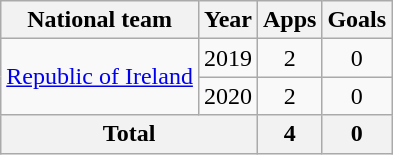<table class="wikitable" style="text-align:center">
<tr>
<th>National team</th>
<th>Year</th>
<th>Apps</th>
<th>Goals</th>
</tr>
<tr>
<td rowspan="2"><a href='#'>Republic of Ireland</a></td>
<td>2019</td>
<td>2</td>
<td>0</td>
</tr>
<tr>
<td>2020</td>
<td>2</td>
<td>0</td>
</tr>
<tr>
<th colspan="2">Total</th>
<th>4</th>
<th>0</th>
</tr>
</table>
